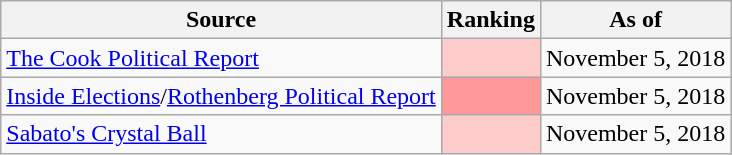<table class="wikitable">
<tr>
<th>Source</th>
<th>Ranking</th>
<th>As of</th>
</tr>
<tr>
<td><a href='#'>The Cook Political Report</a></td>
<td style="background:#fcc"></td>
<td>November 5, 2018</td>
</tr>
<tr>
<td><a href='#'>Inside Elections</a>/<a href='#'>Rothenberg Political Report</a></td>
<td style="background:#f99"></td>
<td>November 5, 2018</td>
</tr>
<tr>
<td><a href='#'>Sabato's Crystal Ball</a></td>
<td style="background:#fcc"></td>
<td>November 5, 2018</td>
</tr>
</table>
